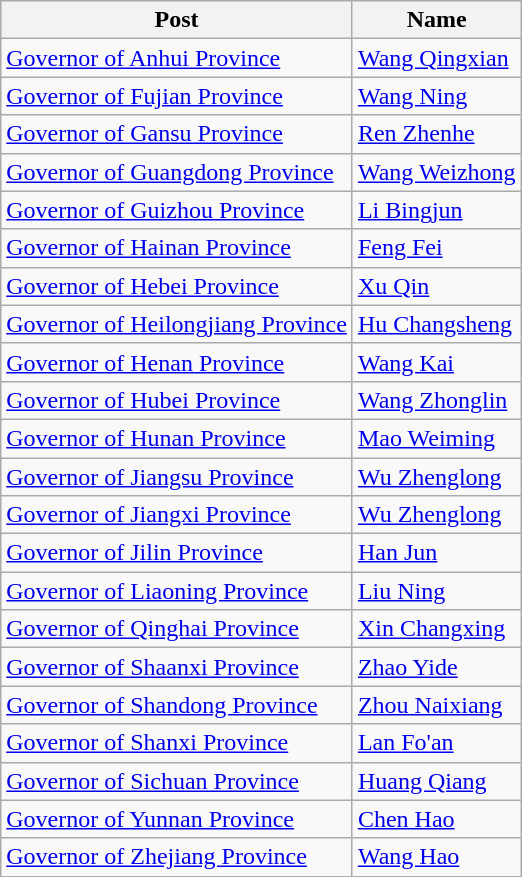<table class="wikitable">
<tr>
<th>Post</th>
<th>Name</th>
</tr>
<tr>
<td><a href='#'>Governor of Anhui Province</a></td>
<td><a href='#'>Wang Qingxian</a></td>
</tr>
<tr>
<td><a href='#'>Governor of Fujian Province</a></td>
<td><a href='#'>Wang Ning</a></td>
</tr>
<tr>
<td><a href='#'>Governor of Gansu Province</a></td>
<td><a href='#'>Ren Zhenhe</a></td>
</tr>
<tr>
<td><a href='#'>Governor of Guangdong Province</a></td>
<td><a href='#'>Wang Weizhong</a></td>
</tr>
<tr>
<td><a href='#'>Governor of Guizhou Province</a></td>
<td><a href='#'>Li Bingjun</a></td>
</tr>
<tr>
<td><a href='#'>Governor of Hainan Province</a></td>
<td><a href='#'>Feng Fei</a></td>
</tr>
<tr>
<td><a href='#'>Governor of Hebei Province</a></td>
<td><a href='#'>Xu Qin</a></td>
</tr>
<tr>
<td><a href='#'>Governor of Heilongjiang Province</a></td>
<td><a href='#'>Hu Changsheng</a></td>
</tr>
<tr>
<td><a href='#'>Governor of Henan Province</a></td>
<td><a href='#'>Wang Kai</a></td>
</tr>
<tr>
<td><a href='#'>Governor of Hubei Province</a></td>
<td><a href='#'>Wang Zhonglin</a></td>
</tr>
<tr>
<td><a href='#'>Governor of Hunan Province</a></td>
<td><a href='#'>Mao Weiming</a></td>
</tr>
<tr>
<td><a href='#'>Governor of Jiangsu Province</a></td>
<td><a href='#'>Wu Zhenglong</a></td>
</tr>
<tr>
<td><a href='#'>Governor of Jiangxi Province</a></td>
<td><a href='#'>Wu Zhenglong</a></td>
</tr>
<tr>
<td><a href='#'>Governor of Jilin Province</a></td>
<td><a href='#'>Han Jun</a></td>
</tr>
<tr>
<td><a href='#'>Governor of Liaoning Province</a></td>
<td><a href='#'>Liu Ning</a></td>
</tr>
<tr>
<td><a href='#'>Governor of Qinghai Province</a></td>
<td><a href='#'>Xin Changxing</a></td>
</tr>
<tr>
<td><a href='#'>Governor of Shaanxi Province</a></td>
<td><a href='#'>Zhao Yide</a></td>
</tr>
<tr>
<td><a href='#'>Governor of Shandong Province</a></td>
<td><a href='#'>Zhou Naixiang</a></td>
</tr>
<tr>
<td><a href='#'>Governor of Shanxi Province</a></td>
<td><a href='#'>Lan Fo'an</a></td>
</tr>
<tr>
<td><a href='#'>Governor of Sichuan Province</a></td>
<td><a href='#'>Huang Qiang</a></td>
</tr>
<tr>
<td><a href='#'>Governor of Yunnan Province</a></td>
<td><a href='#'>Chen Hao</a></td>
</tr>
<tr>
<td><a href='#'>Governor of Zhejiang Province</a></td>
<td><a href='#'>Wang Hao</a></td>
</tr>
<tr>
</tr>
</table>
